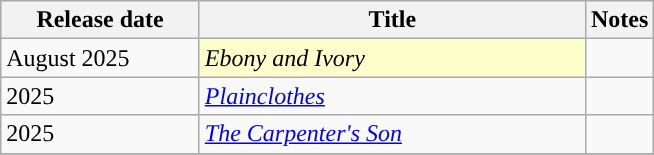<table class="wikitable sortable">
<tr>
<th style="width:125px;">Release date</th>
<th style="width:250px;">Title</th>
<th>Notes</th>
</tr>
<tr>
<td>August 2025</td>
<td style="background:#ffc;”"><em>Ebony and Ivory</em></td>
<td></td>
</tr>
<tr>
<td>2025</td>
<td><em><a href='#'>Plainclothes</a></em></td>
<td></td>
</tr>
<tr>
<td>2025</td>
<td><em><a href='#'>The Carpenter's Son</a></em></td>
<td></td>
</tr>
<tr>
</tr>
</table>
